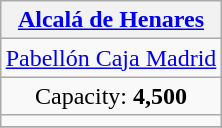<table class="wikitable" style="text-align:center;margin:1em auto;">
<tr>
<th><a href='#'>Alcalá de Henares</a></th>
</tr>
<tr>
<td><a href='#'>Pabellón Caja Madrid</a></td>
</tr>
<tr>
<td>Capacity: <strong>4,500</strong></td>
</tr>
<tr>
<td></td>
</tr>
<tr>
</tr>
</table>
